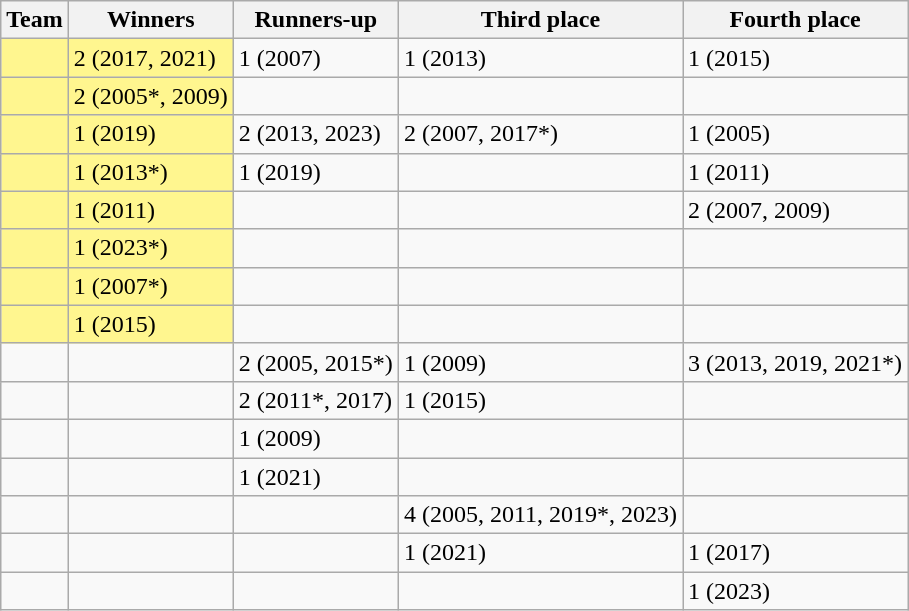<table class="wikitable sortable">
<tr>
<th>Team</th>
<th>Winners</th>
<th>Runners-up</th>
<th>Third place</th>
<th>Fourth place</th>
</tr>
<tr>
<td style=background:#FFF68F></td>
<td style=background:#FFF68F>2 (2017, 2021)</td>
<td>1 (2007)</td>
<td>1 (2013)</td>
<td>1 (2015)</td>
</tr>
<tr>
<td style=background:#FFF68F></td>
<td style=background:#FFF68F>2 (2005*, 2009)</td>
<td></td>
<td></td>
<td></td>
</tr>
<tr>
<td style=background:#FFF68F></td>
<td style=background:#FFF68F>1 (2019)</td>
<td>2 (2013, 2023)</td>
<td>2 (2007, 2017*)</td>
<td>1 (2005)</td>
</tr>
<tr>
<td style=background:#FFF68F></td>
<td style=background:#FFF68F>1 (2013*)</td>
<td>1 (2019)</td>
<td></td>
<td>1 (2011)</td>
</tr>
<tr>
<td style=background:#FFF68F></td>
<td style=background:#FFF68F>1 (2011)</td>
<td></td>
<td></td>
<td>2 (2007, 2009)</td>
</tr>
<tr>
<td style=background:#FFF68F></td>
<td style=background:#FFF68F>1 (2023*)</td>
<td></td>
<td></td>
<td></td>
</tr>
<tr>
<td style=background:#FFF68F></td>
<td style=background:#FFF68F>1 (2007*)</td>
<td></td>
<td></td>
<td></td>
</tr>
<tr>
<td style=background:#FFF68F></td>
<td style=background:#FFF68F>1 (2015)</td>
<td></td>
<td></td>
<td></td>
</tr>
<tr>
<td></td>
<td></td>
<td>2 (2005, 2015*)</td>
<td>1 (2009)</td>
<td>3 (2013, 2019, 2021*)</td>
</tr>
<tr>
<td></td>
<td></td>
<td>2 (2011*, 2017)</td>
<td>1 (2015)</td>
<td></td>
</tr>
<tr>
<td></td>
<td></td>
<td>1 (2009)</td>
<td></td>
<td></td>
</tr>
<tr>
<td></td>
<td></td>
<td>1 (2021)</td>
<td></td>
<td></td>
</tr>
<tr>
<td></td>
<td></td>
<td></td>
<td>4 (2005, 2011, 2019*, 2023)</td>
<td></td>
</tr>
<tr>
<td></td>
<td></td>
<td></td>
<td>1 (2021)</td>
<td>1 (2017)</td>
</tr>
<tr>
<td></td>
<td></td>
<td></td>
<td></td>
<td>1 (2023)</td>
</tr>
</table>
